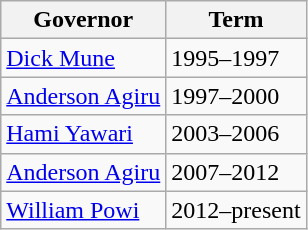<table class="wikitable">
<tr>
<th><strong>Governor</strong></th>
<th><strong>Term</strong></th>
</tr>
<tr>
<td><a href='#'>Dick Mune</a></td>
<td>1995–1997</td>
</tr>
<tr>
<td><a href='#'>Anderson Agiru</a></td>
<td>1997–2000</td>
</tr>
<tr>
<td><a href='#'>Hami Yawari</a></td>
<td>2003–2006</td>
</tr>
<tr>
<td><a href='#'>Anderson Agiru</a></td>
<td>2007–2012</td>
</tr>
<tr>
<td><a href='#'>William Powi</a></td>
<td>2012–present</td>
</tr>
</table>
